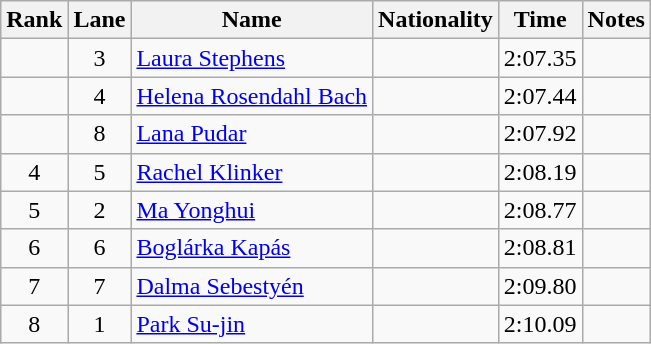<table class="wikitable sortable" style="text-align:center">
<tr>
<th>Rank</th>
<th>Lane</th>
<th>Name</th>
<th>Nationality</th>
<th>Time</th>
<th>Notes</th>
</tr>
<tr>
<td></td>
<td>3</td>
<td align=left><a href='#'>Laura Stephens</a></td>
<td align=left></td>
<td>2:07.35</td>
<td></td>
</tr>
<tr>
<td></td>
<td>4</td>
<td align=left><a href='#'>Helena Rosendahl Bach</a></td>
<td align=left></td>
<td>2:07.44</td>
<td></td>
</tr>
<tr>
<td></td>
<td>8</td>
<td align=left><a href='#'>Lana Pudar</a></td>
<td align=left></td>
<td>2:07.92</td>
<td></td>
</tr>
<tr>
<td>4</td>
<td>5</td>
<td align=left><a href='#'>Rachel Klinker</a></td>
<td align=left></td>
<td>2:08.19</td>
<td></td>
</tr>
<tr>
<td>5</td>
<td>2</td>
<td align=left><a href='#'>Ma Yonghui</a></td>
<td align=left></td>
<td>2:08.77</td>
<td></td>
</tr>
<tr>
<td>6</td>
<td>6</td>
<td align=left><a href='#'>Boglárka Kapás</a></td>
<td align=left></td>
<td>2:08.81</td>
<td></td>
</tr>
<tr>
<td>7</td>
<td>7</td>
<td align=left><a href='#'>Dalma Sebestyén</a></td>
<td align=left></td>
<td>2:09.80</td>
<td></td>
</tr>
<tr>
<td>8</td>
<td>1</td>
<td align=left><a href='#'>Park Su-jin</a></td>
<td align=left></td>
<td>2:10.09</td>
<td></td>
</tr>
</table>
